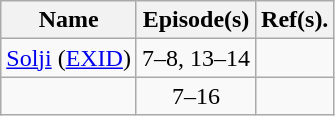<table class="wikitable" style="text-align:center;">
<tr>
<th>Name</th>
<th>Episode(s)</th>
<th>Ref(s).</th>
</tr>
<tr>
<td><a href='#'>Solji</a> (<a href='#'>EXID</a>)</td>
<td>7–8, 13–14</td>
<td></td>
</tr>
<tr>
<td></td>
<td>7–16</td>
<td></td>
</tr>
</table>
